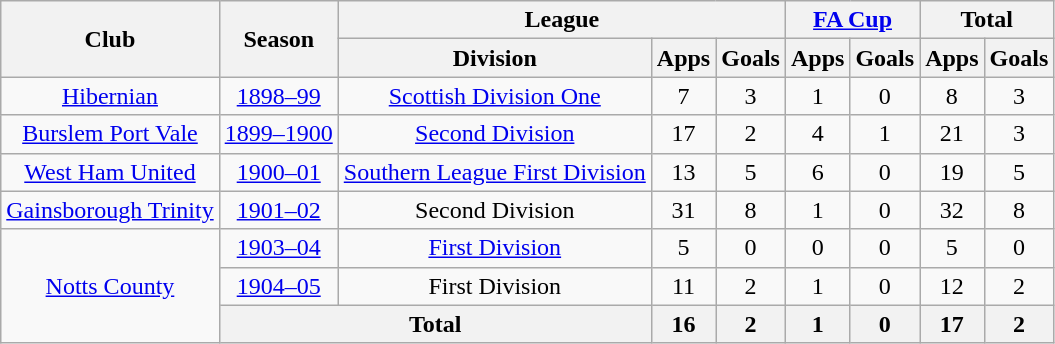<table class="wikitable" style="text-align:center">
<tr>
<th rowspan="2">Club</th>
<th rowspan="2">Season</th>
<th colspan="3">League</th>
<th colspan="2"><a href='#'>FA Cup</a></th>
<th colspan="2">Total</th>
</tr>
<tr>
<th>Division</th>
<th>Apps</th>
<th>Goals</th>
<th>Apps</th>
<th>Goals</th>
<th>Apps</th>
<th>Goals</th>
</tr>
<tr>
<td><a href='#'>Hibernian</a></td>
<td><a href='#'>1898–99</a></td>
<td><a href='#'>Scottish Division One</a></td>
<td>7</td>
<td>3</td>
<td>1</td>
<td>0</td>
<td>8</td>
<td>3</td>
</tr>
<tr>
<td><a href='#'>Burslem Port Vale</a></td>
<td><a href='#'>1899–1900</a></td>
<td><a href='#'>Second Division</a></td>
<td>17</td>
<td>2</td>
<td>4</td>
<td>1</td>
<td>21</td>
<td>3</td>
</tr>
<tr>
<td><a href='#'>West Ham United</a></td>
<td><a href='#'>1900–01</a></td>
<td><a href='#'>Southern League First Division</a></td>
<td>13</td>
<td>5</td>
<td>6</td>
<td>0</td>
<td>19</td>
<td>5</td>
</tr>
<tr>
<td><a href='#'>Gainsborough Trinity</a></td>
<td><a href='#'>1901–02</a></td>
<td>Second Division</td>
<td>31</td>
<td>8</td>
<td>1</td>
<td>0</td>
<td>32</td>
<td>8</td>
</tr>
<tr>
<td rowspan="3"><a href='#'>Notts County</a></td>
<td><a href='#'>1903–04</a></td>
<td><a href='#'>First Division</a></td>
<td>5</td>
<td>0</td>
<td>0</td>
<td>0</td>
<td>5</td>
<td>0</td>
</tr>
<tr>
<td><a href='#'>1904–05</a></td>
<td>First Division</td>
<td>11</td>
<td>2</td>
<td>1</td>
<td>0</td>
<td>12</td>
<td>2</td>
</tr>
<tr>
<th colspan="2">Total</th>
<th>16</th>
<th>2</th>
<th>1</th>
<th>0</th>
<th>17</th>
<th>2</th>
</tr>
</table>
